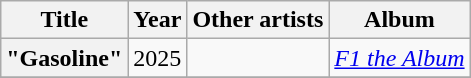<table class="wikitable plainrowheaders" style="text-align:center;">
<tr>
<th scope="col">Title</th>
<th scope="col">Year</th>
<th scope="col">Other artists</th>
<th scope="col">Album</th>
</tr>
<tr>
<th scope="row">"Gasoline"</th>
<td>2025</td>
<td></td>
<td><em><a href='#'>F1 the Album</a></em></td>
</tr>
<tr>
</tr>
</table>
